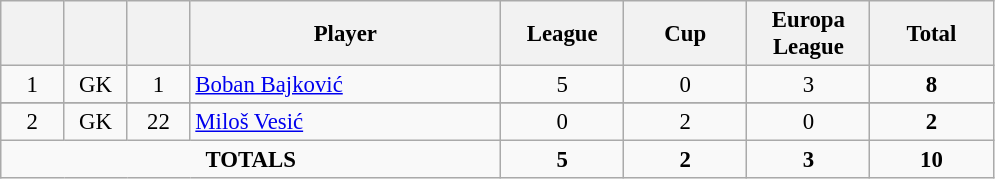<table class="wikitable" style="font-size: 95%; text-align: center;">
<tr>
<th width=35></th>
<th width=35></th>
<th width=35></th>
<th width=200>Player</th>
<th width=75>League</th>
<th width=75>Cup</th>
<th width=75>Europa League</th>
<th width=75>Total</th>
</tr>
<tr>
<td>1</td>
<td>GK</td>
<td>1</td>
<td align=left> <a href='#'>Boban Bajković</a></td>
<td>5</td>
<td>0</td>
<td>3</td>
<td><strong>8</strong></td>
</tr>
<tr>
</tr>
<tr>
<td>2</td>
<td>GK</td>
<td>22</td>
<td align=left> <a href='#'>Miloš Vesić</a></td>
<td>0</td>
<td>2</td>
<td>0</td>
<td><strong>2</strong></td>
</tr>
<tr>
<td colspan=4><strong>TOTALS</strong></td>
<td><strong>5</strong></td>
<td><strong>2</strong></td>
<td><strong>3</strong></td>
<td><strong>10</strong></td>
</tr>
</table>
